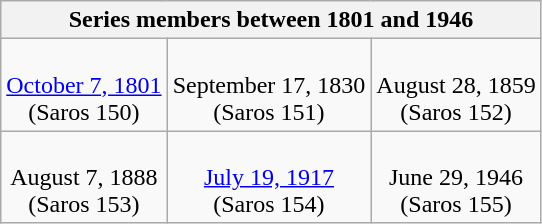<table class="wikitable mw-collapsible mw-collapsed">
<tr>
<th colspan=3>Series members between 1801 and 1946</th>
</tr>
<tr style="text-align:center;">
<td><br><a href='#'>October 7, 1801</a><br>(Saros 150)</td>
<td><br>September 17, 1830<br>(Saros 151)</td>
<td><br>August 28, 1859<br>(Saros 152)</td>
</tr>
<tr style="text-align:center;">
<td><br>August 7, 1888<br>(Saros 153)</td>
<td><br><a href='#'>July 19, 1917</a><br>(Saros 154)</td>
<td><br>June 29, 1946<br>(Saros 155)</td>
</tr>
</table>
